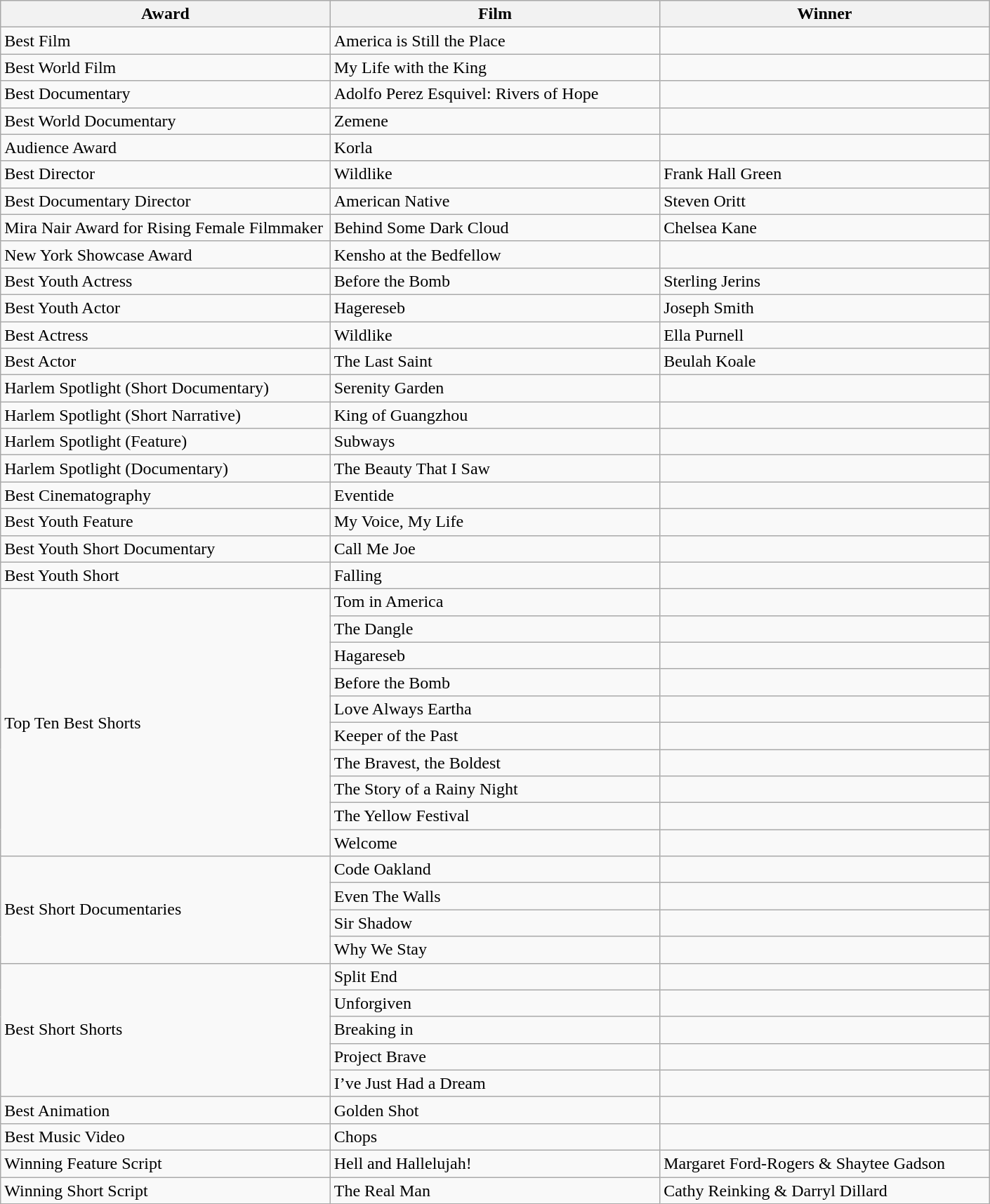<table class="wikitable">
<tr>
<th width=33%>Award</th>
<th width=33%>Film</th>
<th width=33%>Winner</th>
</tr>
<tr>
<td>Best Film</td>
<td>America is Still the Place</td>
<td></td>
</tr>
<tr>
<td>Best World Film</td>
<td>My Life with the King</td>
<td></td>
</tr>
<tr>
<td>Best Documentary</td>
<td>Adolfo Perez Esquivel: Rivers of Hope</td>
<td></td>
</tr>
<tr>
<td>Best World Documentary</td>
<td>Zemene</td>
<td></td>
</tr>
<tr>
<td>Audience Award</td>
<td>Korla</td>
<td></td>
</tr>
<tr>
<td>Best Director</td>
<td>Wildlike</td>
<td>Frank Hall Green</td>
</tr>
<tr>
<td>Best Documentary Director</td>
<td>American Native</td>
<td>Steven Oritt</td>
</tr>
<tr>
<td>Mira Nair Award for Rising Female Filmmaker</td>
<td>Behind Some Dark Cloud</td>
<td>Chelsea Kane</td>
</tr>
<tr>
<td>New York Showcase Award</td>
<td>Kensho at the Bedfellow</td>
<td></td>
</tr>
<tr>
<td>Best Youth Actress</td>
<td>Before the Bomb</td>
<td>Sterling Jerins</td>
</tr>
<tr>
<td>Best Youth Actor</td>
<td>Hagereseb</td>
<td>Joseph Smith</td>
</tr>
<tr>
<td>Best Actress</td>
<td>Wildlike</td>
<td>Ella Purnell</td>
</tr>
<tr>
<td>Best Actor</td>
<td>The Last Saint</td>
<td>Beulah Koale</td>
</tr>
<tr>
<td>Harlem Spotlight (Short Documentary)</td>
<td>Serenity Garden</td>
<td></td>
</tr>
<tr>
<td>Harlem Spotlight (Short Narrative)</td>
<td>King of Guangzhou</td>
<td></td>
</tr>
<tr>
<td>Harlem Spotlight (Feature)</td>
<td>Subways</td>
<td></td>
</tr>
<tr>
<td>Harlem Spotlight (Documentary)</td>
<td>The Beauty That I Saw</td>
<td></td>
</tr>
<tr>
<td>Best Cinematography</td>
<td>Eventide</td>
<td></td>
</tr>
<tr>
<td>Best Youth Feature</td>
<td>My Voice, My Life</td>
<td></td>
</tr>
<tr>
<td>Best Youth Short Documentary</td>
<td>Call Me Joe</td>
<td></td>
</tr>
<tr>
<td>Best Youth Short</td>
<td>Falling</td>
<td></td>
</tr>
<tr>
<td rowspan=10>Top Ten Best Shorts</td>
<td>Tom in America</td>
<td></td>
</tr>
<tr>
<td>The Dangle</td>
<td></td>
</tr>
<tr>
<td>Hagareseb</td>
<td></td>
</tr>
<tr>
<td>Before the Bomb</td>
<td></td>
</tr>
<tr>
<td>Love Always Eartha</td>
<td></td>
</tr>
<tr>
<td>Keeper of the Past</td>
<td></td>
</tr>
<tr>
<td>The Bravest, the Boldest</td>
<td></td>
</tr>
<tr>
<td>The Story of a Rainy Night</td>
<td></td>
</tr>
<tr>
<td>The Yellow Festival</td>
<td></td>
</tr>
<tr>
<td>Welcome</td>
<td></td>
</tr>
<tr>
<td rowspan=4>Best Short Documentaries</td>
<td>Code Oakland</td>
<td></td>
</tr>
<tr>
<td>Even The Walls</td>
<td></td>
</tr>
<tr>
<td>Sir Shadow</td>
<td></td>
</tr>
<tr>
<td>Why We Stay</td>
<td></td>
</tr>
<tr>
<td rowspan=5>Best Short Shorts</td>
<td>Split End</td>
<td></td>
</tr>
<tr>
<td>Unforgiven</td>
<td></td>
</tr>
<tr>
<td>Breaking in</td>
<td></td>
</tr>
<tr>
<td>Project Brave</td>
<td></td>
</tr>
<tr>
<td>I’ve Just Had a Dream</td>
<td></td>
</tr>
<tr>
<td>Best Animation</td>
<td>Golden Shot</td>
<td></td>
</tr>
<tr>
<td>Best Music Video</td>
<td>Chops</td>
<td></td>
</tr>
<tr>
<td>Winning Feature Script</td>
<td>Hell and Hallelujah!</td>
<td>Margaret Ford-Rogers & Shaytee Gadson</td>
</tr>
<tr>
<td>Winning Short Script</td>
<td>The Real Man</td>
<td>Cathy Reinking & Darryl Dillard</td>
</tr>
</table>
